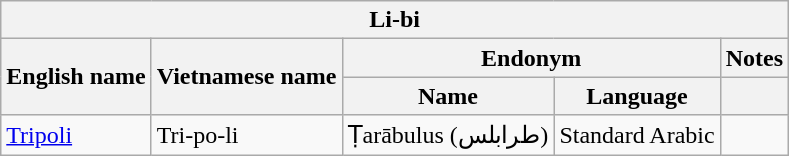<table class="wikitable sortable">
<tr>
<th colspan="5"> Li-bi</th>
</tr>
<tr>
<th rowspan="2">English name</th>
<th rowspan="2">Vietnamese name</th>
<th colspan="2">Endonym</th>
<th>Notes</th>
</tr>
<tr>
<th>Name</th>
<th>Language</th>
<th></th>
</tr>
<tr>
<td><a href='#'>Tripoli</a></td>
<td>Tri-po-li</td>
<td>Ṭarābulus (طرابلس)</td>
<td>Standard Arabic</td>
<td></td>
</tr>
</table>
